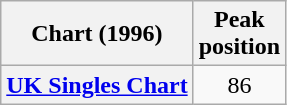<table class="wikitable sortable plainrowheaders" style="text-align:center">
<tr>
<th scope="col">Chart (1996)</th>
<th scope="col">Peak<br>position</th>
</tr>
<tr>
<th scope="row"><a href='#'>UK Singles Chart</a></th>
<td>86</td>
</tr>
</table>
